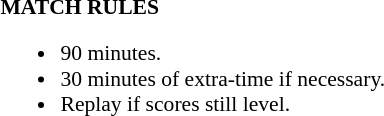<table width=100% style="font-size: 90%">
<tr>
<td width=50% valign=top><br><strong>MATCH RULES</strong><ul><li>90 minutes.</li><li>30 minutes of extra-time if necessary.</li><li>Replay if scores still level.</li></ul></td>
</tr>
</table>
